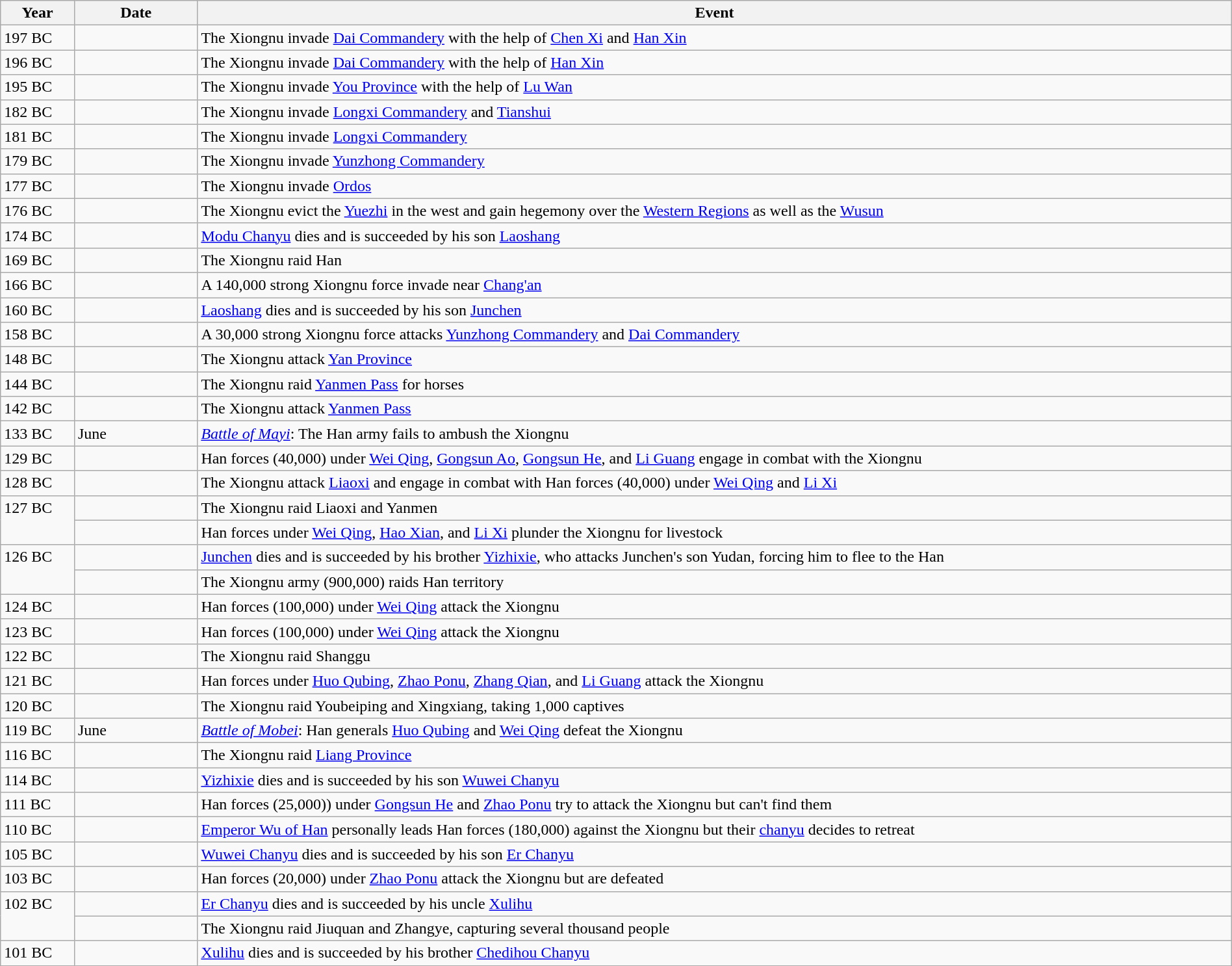<table class="wikitable" width="100%">
<tr>
<th style="width:6%">Year</th>
<th style="width:10%">Date</th>
<th>Event</th>
</tr>
<tr>
<td>197 BC</td>
<td></td>
<td>The Xiongnu invade <a href='#'>Dai Commandery</a> with the help of <a href='#'>Chen Xi</a> and <a href='#'>Han Xin</a></td>
</tr>
<tr>
<td>196 BC</td>
<td></td>
<td>The Xiongnu invade <a href='#'>Dai Commandery</a> with the help of <a href='#'>Han Xin</a></td>
</tr>
<tr>
<td>195 BC</td>
<td></td>
<td>The Xiongnu invade <a href='#'>You Province</a> with the help of <a href='#'>Lu Wan</a></td>
</tr>
<tr>
<td>182 BC</td>
<td></td>
<td>The Xiongnu invade <a href='#'>Longxi Commandery</a> and <a href='#'>Tianshui</a></td>
</tr>
<tr>
<td>181 BC</td>
<td></td>
<td>The Xiongnu invade <a href='#'>Longxi Commandery</a></td>
</tr>
<tr>
<td>179 BC</td>
<td></td>
<td>The Xiongnu invade <a href='#'>Yunzhong Commandery</a></td>
</tr>
<tr>
<td>177 BC</td>
<td></td>
<td>The Xiongnu invade <a href='#'>Ordos</a></td>
</tr>
<tr>
<td>176 BC</td>
<td></td>
<td>The Xiongnu evict the <a href='#'>Yuezhi</a> in the west and gain hegemony over the <a href='#'>Western Regions</a> as well as the <a href='#'>Wusun</a></td>
</tr>
<tr>
<td>174 BC</td>
<td></td>
<td><a href='#'>Modu Chanyu</a> dies and is succeeded by his son <a href='#'>Laoshang</a></td>
</tr>
<tr>
<td>169 BC</td>
<td></td>
<td>The Xiongnu raid Han</td>
</tr>
<tr>
<td>166 BC</td>
<td></td>
<td>A 140,000 strong Xiongnu force invade near <a href='#'>Chang'an</a></td>
</tr>
<tr>
<td>160 BC</td>
<td></td>
<td><a href='#'>Laoshang</a> dies and is succeeded by his son <a href='#'>Junchen</a></td>
</tr>
<tr>
<td>158 BC</td>
<td></td>
<td>A 30,000 strong Xiongnu force attacks <a href='#'>Yunzhong Commandery</a> and <a href='#'>Dai Commandery</a></td>
</tr>
<tr>
<td>148 BC</td>
<td></td>
<td>The Xiongnu attack <a href='#'>Yan Province</a></td>
</tr>
<tr>
<td>144 BC</td>
<td></td>
<td>The Xiongnu raid <a href='#'>Yanmen Pass</a> for horses</td>
</tr>
<tr>
<td>142 BC</td>
<td></td>
<td>The Xiongnu attack <a href='#'>Yanmen Pass</a></td>
</tr>
<tr>
<td>133 BC</td>
<td>June</td>
<td><em><a href='#'>Battle of Mayi</a></em>: The Han army fails to ambush the Xiongnu</td>
</tr>
<tr>
<td>129 BC</td>
<td></td>
<td>Han forces (40,000) under <a href='#'>Wei Qing</a>, <a href='#'>Gongsun Ao</a>, <a href='#'>Gongsun He</a>, and <a href='#'>Li Guang</a> engage in combat with the Xiongnu</td>
</tr>
<tr>
<td>128 BC</td>
<td></td>
<td>The Xiongnu attack <a href='#'>Liaoxi</a> and engage in combat with Han forces (40,000) under <a href='#'>Wei Qing</a> and <a href='#'>Li Xi</a></td>
</tr>
<tr>
<td rowspan="2" valign="top">127 BC</td>
<td></td>
<td>The Xiongnu raid Liaoxi and Yanmen</td>
</tr>
<tr>
<td></td>
<td>Han forces under <a href='#'>Wei Qing</a>, <a href='#'>Hao Xian</a>, and <a href='#'>Li Xi</a> plunder the Xiongnu for livestock</td>
</tr>
<tr>
<td rowspan="2" valign="top">126 BC</td>
<td></td>
<td><a href='#'>Junchen</a> dies and is succeeded by his brother <a href='#'>Yizhixie</a>, who attacks Junchen's son Yudan, forcing him to flee to the Han</td>
</tr>
<tr>
<td></td>
<td>The Xiongnu army (900,000) raids Han territory</td>
</tr>
<tr>
<td>124 BC</td>
<td></td>
<td>Han forces (100,000) under <a href='#'>Wei Qing</a> attack the Xiongnu</td>
</tr>
<tr>
<td>123 BC</td>
<td></td>
<td>Han forces (100,000) under <a href='#'>Wei Qing</a> attack the Xiongnu</td>
</tr>
<tr>
<td>122 BC</td>
<td></td>
<td>The Xiongnu raid Shanggu</td>
</tr>
<tr>
<td>121 BC</td>
<td></td>
<td>Han forces under <a href='#'>Huo Qubing</a>, <a href='#'>Zhao Ponu</a>, <a href='#'>Zhang Qian</a>, and <a href='#'>Li Guang</a> attack the Xiongnu</td>
</tr>
<tr>
<td>120 BC</td>
<td></td>
<td>The Xiongnu raid Youbeiping and Xingxiang, taking 1,000 captives</td>
</tr>
<tr>
<td>119 BC</td>
<td>June</td>
<td><em><a href='#'>Battle of Mobei</a></em>: Han generals <a href='#'>Huo Qubing</a> and <a href='#'>Wei Qing</a> defeat the Xiongnu</td>
</tr>
<tr>
<td>116 BC</td>
<td></td>
<td>The Xiongnu raid <a href='#'>Liang Province</a></td>
</tr>
<tr>
<td>114 BC</td>
<td></td>
<td><a href='#'>Yizhixie</a> dies and is succeeded by his son <a href='#'>Wuwei Chanyu</a></td>
</tr>
<tr>
<td>111 BC</td>
<td></td>
<td>Han forces (25,000)) under <a href='#'>Gongsun He</a> and <a href='#'>Zhao Ponu</a> try to attack the Xiongnu but can't find them</td>
</tr>
<tr>
<td>110 BC</td>
<td></td>
<td><a href='#'>Emperor Wu of Han</a> personally leads Han forces (180,000) against the Xiongnu but their <a href='#'>chanyu</a> decides to retreat</td>
</tr>
<tr>
<td>105 BC</td>
<td></td>
<td><a href='#'>Wuwei Chanyu</a> dies and is succeeded by his son <a href='#'>Er Chanyu</a></td>
</tr>
<tr>
<td>103 BC</td>
<td></td>
<td>Han forces (20,000) under <a href='#'>Zhao Ponu</a> attack the Xiongnu but are defeated</td>
</tr>
<tr>
<td rowspan="2" valign="top">102 BC</td>
<td></td>
<td><a href='#'>Er Chanyu</a> dies and is succeeded by his uncle <a href='#'>Xulihu</a></td>
</tr>
<tr>
<td></td>
<td>The Xiongnu raid Jiuquan and Zhangye, capturing several thousand people</td>
</tr>
<tr>
<td>101 BC</td>
<td></td>
<td><a href='#'>Xulihu</a> dies and is succeeded by his brother <a href='#'>Chedihou Chanyu</a></td>
</tr>
</table>
